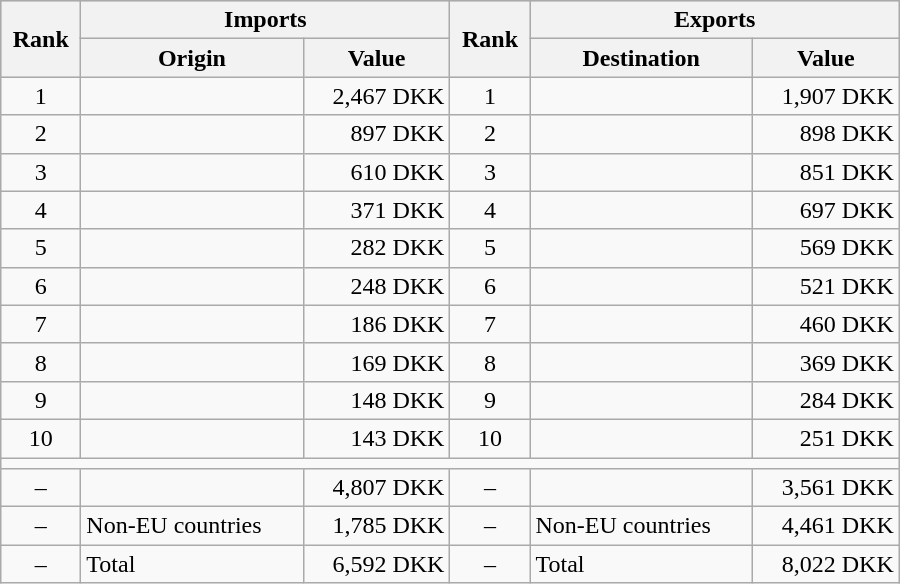<table class="wikitable sortable" style="width:600px;">
<tr style="background:#ccc; text-align:center; vertical-align:middle;">
<th Rank rowspan="2">Rank</th>
<th colspan="2" style="width:150px;">Imports</th>
<th rowspan="2">Rank</th>
<th colspan="2" style="width:150px;">Exports</th>
</tr>
<tr>
<th>Origin</th>
<th>Value</th>
<th>Destination</th>
<th>Value</th>
</tr>
<tr style="text-align:right;">
<td style="text-align:center;">1</td>
<td style="text-align:left;"></td>
<td>2,467 DKK</td>
<td style="text-align:center;">1</td>
<td style="text-align:left;"></td>
<td>1,907 DKK</td>
</tr>
<tr style="text-align:right;">
<td style="text-align:center;">2</td>
<td style="text-align:left;"></td>
<td>897 DKK</td>
<td style="text-align:center;">2</td>
<td style="text-align:left;"></td>
<td>898 DKK</td>
</tr>
<tr style="text-align:right;">
<td style="text-align:center;">3</td>
<td style="text-align:left;"></td>
<td>610 DKK</td>
<td style="text-align:center;">3</td>
<td style="text-align:left;"></td>
<td>851 DKK</td>
</tr>
<tr style="text-align:right;">
<td style="text-align:center;">4</td>
<td style="text-align:left;"></td>
<td>371 DKK</td>
<td style="text-align:center;">4</td>
<td style="text-align:left;"></td>
<td>697 DKK</td>
</tr>
<tr style="text-align:right;">
<td style="text-align:center;">5</td>
<td style="text-align:left;"></td>
<td>282 DKK</td>
<td style="text-align:center;">5</td>
<td style="text-align:left;"></td>
<td>569 DKK</td>
</tr>
<tr style="text-align:right;">
<td style="text-align:center;">6</td>
<td style="text-align:left;"></td>
<td>248 DKK</td>
<td style="text-align:center;">6</td>
<td style="text-align:left;"></td>
<td>521 DKK</td>
</tr>
<tr style="text-align:right;">
<td style="text-align:center;">7</td>
<td style="text-align:left;"></td>
<td>186 DKK</td>
<td style="text-align:center;">7</td>
<td style="text-align:left;"></td>
<td>460 DKK</td>
</tr>
<tr style="text-align:right;">
<td style="text-align:center;">8</td>
<td style="text-align:left;"></td>
<td>169 DKK</td>
<td style="text-align:center;">8</td>
<td style="text-align:left;"></td>
<td>369 DKK</td>
</tr>
<tr style="text-align:right;">
<td style="text-align:center;">9</td>
<td style="text-align:left;"></td>
<td>148 DKK</td>
<td style="text-align:center;">9</td>
<td style="text-align:left;"></td>
<td>284 DKK</td>
</tr>
<tr style="text-align:right;">
<td style="text-align:center;">10</td>
<td style="text-align:left;"></td>
<td>143 DKK</td>
<td style="text-align:center;">10</td>
<td style="text-align:left;"></td>
<td>251 DKK</td>
</tr>
<tr>
<td colspan="6"></td>
</tr>
<tr style="text-align:right;">
<td style="text-align:center;">–</td>
<td style="text-align:left;"></td>
<td>4,807 DKK</td>
<td style="text-align:center;">–</td>
<td style="text-align:left;"></td>
<td>3,561 DKK</td>
</tr>
<tr style="text-align:right;">
<td style="text-align:center;">–</td>
<td style="text-align:left;">Non-EU countries</td>
<td>1,785 DKK</td>
<td style="text-align:center;">–</td>
<td style="text-align:left;">Non-EU countries</td>
<td>4,461 DKK</td>
</tr>
<tr style="text-align:right;">
<td style="text-align:center;">–</td>
<td style="text-align:left;">Total</td>
<td>6,592 DKK</td>
<td style="text-align:center;">–</td>
<td style="text-align:left;">Total</td>
<td>8,022 DKK</td>
</tr>
</table>
